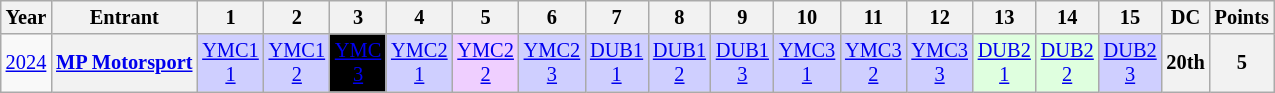<table class="wikitable" style="text-align:center; font-size:85%">
<tr>
<th>Year</th>
<th>Entrant</th>
<th>1</th>
<th>2</th>
<th>3</th>
<th>4</th>
<th>5</th>
<th>6</th>
<th>7</th>
<th>8</th>
<th>9</th>
<th>10</th>
<th>11</th>
<th>12</th>
<th>13</th>
<th>14</th>
<th>15</th>
<th>DC</th>
<th>Points</th>
</tr>
<tr>
<td><a href='#'>2024</a></td>
<th nowrap><a href='#'>MP Motorsport</a></th>
<td style="background:#CFCFFF;"><a href='#'>YMC1<br>1</a><br></td>
<td style="background:#CFCFFF;"><a href='#'>YMC1<br>2</a><br></td>
<td style="background:#000000; color:white;"><a href='#'><span>YMC<br>3</span></a><br></td>
<td style="background:#CFCFFF;"><a href='#'>YMC2<br>1</a><br></td>
<td style="background:#EFCFFF;"><a href='#'>YMC2<br>2</a><br></td>
<td style="background:#CFCFFF;"><a href='#'>YMC2<br>3</a><br></td>
<td style="background:#CFCFFF;"><a href='#'>DUB1<br>1</a><br></td>
<td style="background:#CFCFFF;"><a href='#'>DUB1<br>2</a><br></td>
<td style="background:#CFCFFF;"><a href='#'>DUB1<br>3</a><br></td>
<td style="background:#CFCFFF;"><a href='#'>YMC3<br>1</a><br></td>
<td style="background:#CFCFFF;"><a href='#'>YMC3<br>2</a><br></td>
<td style="background:#CFCFFF;"><a href='#'>YMC3<br>3</a><br></td>
<td style="background:#DFFFDF;"><a href='#'>DUB2<br>1</a><br></td>
<td style="background:#DFFFDF;"><a href='#'>DUB2<br>2</a><br></td>
<td style="background:#CFCFFF;"><a href='#'>DUB2<br>3</a><br></td>
<th>20th</th>
<th>5</th>
</tr>
</table>
